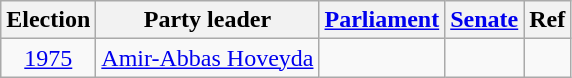<table class="wikitable" style="text-align:center">
<tr>
<th>Election</th>
<th>Party leader</th>
<th><a href='#'>Parliament</a></th>
<th><a href='#'>Senate</a></th>
<th>Ref</th>
</tr>
<tr>
<td><a href='#'>1975</a></td>
<td><a href='#'>Amir-Abbas Hoveyda</a></td>
<td></td>
<td></td>
<td></td>
</tr>
</table>
